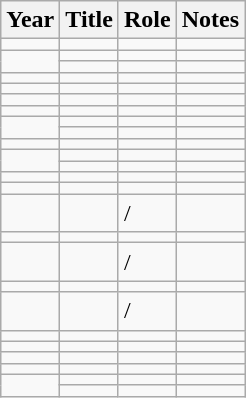<table class="wikitable sortable">
<tr>
<th>Year</th>
<th>Title</th>
<th>Role</th>
<th class="unsortable">Notes</th>
</tr>
<tr>
<td></td>
<td><em></em></td>
<td></td>
<td></td>
</tr>
<tr>
<td rowspan="2"></td>
<td><em></em></td>
<td></td>
<td></td>
</tr>
<tr>
<td><em></em></td>
<td></td>
<td></td>
</tr>
<tr>
<td></td>
<td><em></em></td>
<td></td>
<td></td>
</tr>
<tr>
<td></td>
<td><em></em></td>
<td></td>
<td></td>
</tr>
<tr>
<td></td>
<td><em></em></td>
<td></td>
<td></td>
</tr>
<tr>
<td></td>
<td><em></em></td>
<td></td>
<td></td>
</tr>
<tr>
<td rowspan="2"></td>
<td><em></em></td>
<td></td>
<td></td>
</tr>
<tr>
<td><em></em></td>
<td></td>
<td></td>
</tr>
<tr>
<td></td>
<td><em></em></td>
<td></td>
<td></td>
</tr>
<tr>
<td rowspan="2"></td>
<td><em></em></td>
<td></td>
<td></td>
</tr>
<tr>
<td><em></em></td>
<td></td>
<td></td>
</tr>
<tr>
<td></td>
<td><em></em></td>
<td></td>
<td></td>
</tr>
<tr>
<td></td>
<td><em></em></td>
<td></td>
<td></td>
</tr>
<tr>
<td></td>
<td><em></em></td>
<td> / </td>
<td></td>
</tr>
<tr>
<td></td>
<td><em></em></td>
<td></td>
<td></td>
</tr>
<tr>
<td></td>
<td><em></em></td>
<td> / </td>
<td></td>
</tr>
<tr>
<td></td>
<td><em></em></td>
<td></td>
<td></td>
</tr>
<tr>
<td></td>
<td><em></em></td>
<td> / </td>
<td></td>
</tr>
<tr>
<td></td>
<td><em></em></td>
<td></td>
<td></td>
</tr>
<tr>
<td></td>
<td><em></em></td>
<td></td>
<td></td>
</tr>
<tr>
<td></td>
<td><em></em></td>
<td></td>
<td></td>
</tr>
<tr>
<td></td>
<td><em></em></td>
<td></td>
<td></td>
</tr>
<tr>
<td rowspan="2"></td>
<td><em></em></td>
<td></td>
<td></td>
</tr>
<tr>
<td><em></em></td>
<td></td>
<td></td>
</tr>
</table>
